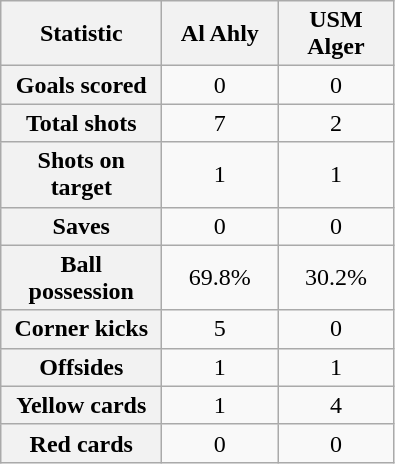<table class="wikitable plainrowheaders" style="text-align:center">
<tr>
<th scope="col" style="width:100px">Statistic</th>
<th scope="col" style="width:70px">Al Ahly</th>
<th scope="col" style="width:70px">USM Alger</th>
</tr>
<tr>
<th scope=row>Goals scored</th>
<td>0</td>
<td>0</td>
</tr>
<tr>
<th scope=row>Total shots</th>
<td>7</td>
<td>2</td>
</tr>
<tr>
<th scope=row>Shots on target</th>
<td>1</td>
<td>1</td>
</tr>
<tr>
<th scope=row>Saves</th>
<td>0</td>
<td>0</td>
</tr>
<tr>
<th scope=row>Ball possession</th>
<td>69.8%</td>
<td>30.2%</td>
</tr>
<tr>
<th scope=row>Corner kicks</th>
<td>5</td>
<td>0</td>
</tr>
<tr>
<th scope=row>Offsides</th>
<td>1</td>
<td>1</td>
</tr>
<tr>
<th scope=row>Yellow cards</th>
<td>1</td>
<td>4</td>
</tr>
<tr>
<th scope=row>Red cards</th>
<td>0</td>
<td>0</td>
</tr>
</table>
